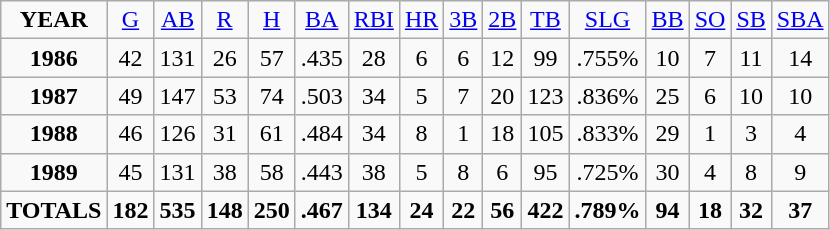<table class="wikitable">
<tr align=center>
<td><strong>YEAR</strong></td>
<td><a href='#'>G</a></td>
<td><a href='#'>AB</a></td>
<td><a href='#'>R</a></td>
<td><a href='#'>H</a></td>
<td><a href='#'>BA</a></td>
<td><a href='#'>RBI</a></td>
<td><a href='#'>HR</a></td>
<td><a href='#'>3B</a></td>
<td><a href='#'>2B</a></td>
<td><a href='#'>TB</a></td>
<td><a href='#'>SLG</a></td>
<td><a href='#'>BB</a></td>
<td><a href='#'>SO</a></td>
<td><a href='#'>SB</a></td>
<td><a href='#'>SBA</a></td>
</tr>
<tr align=center>
<td><strong>1986</strong></td>
<td>42</td>
<td>131</td>
<td>26</td>
<td>57</td>
<td>.435</td>
<td>28</td>
<td>6</td>
<td>6</td>
<td>12</td>
<td>99</td>
<td>.755%</td>
<td>10</td>
<td>7</td>
<td>11</td>
<td>14</td>
</tr>
<tr align=center>
<td><strong>1987</strong></td>
<td>49</td>
<td>147</td>
<td>53</td>
<td>74</td>
<td>.503</td>
<td>34</td>
<td>5</td>
<td>7</td>
<td>20</td>
<td>123</td>
<td>.836%</td>
<td>25</td>
<td>6</td>
<td>10</td>
<td>10</td>
</tr>
<tr align=center>
<td><strong>1988</strong></td>
<td>46</td>
<td>126</td>
<td>31</td>
<td>61</td>
<td>.484</td>
<td>34</td>
<td>8</td>
<td>1</td>
<td>18</td>
<td>105</td>
<td>.833%</td>
<td>29</td>
<td>1</td>
<td>3</td>
<td>4</td>
</tr>
<tr align=center>
<td><strong>1989</strong></td>
<td>45</td>
<td>131</td>
<td>38</td>
<td>58</td>
<td>.443</td>
<td>38</td>
<td>5</td>
<td>8</td>
<td>6</td>
<td>95</td>
<td>.725%</td>
<td>30</td>
<td>4</td>
<td>8</td>
<td>9</td>
</tr>
<tr align=center>
<td><strong>TOTALS</strong></td>
<td><strong>182</strong></td>
<td><strong>535</strong></td>
<td><strong>148</strong></td>
<td><strong>250</strong></td>
<td><strong>.467</strong></td>
<td><strong>134</strong></td>
<td><strong>24</strong></td>
<td><strong>22</strong></td>
<td><strong>56</strong></td>
<td><strong>422</strong></td>
<td><strong>.789%</strong></td>
<td><strong>94</strong></td>
<td><strong>18</strong></td>
<td><strong>32</strong></td>
<td><strong>37</strong></td>
</tr>
</table>
